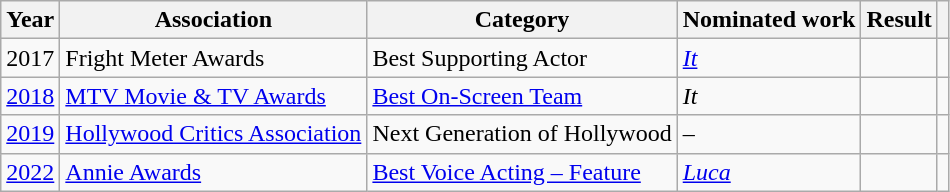<table class="wikitable sortable">
<tr>
<th>Year</th>
<th>Association</th>
<th>Category</th>
<th>Nominated work</th>
<th>Result</th>
<th scope="col" class="unsortable"></th>
</tr>
<tr>
<td>2017</td>
<td>Fright Meter Awards</td>
<td>Best Supporting Actor</td>
<td><em><a href='#'>It</a></em></td>
<td></td>
<td style="text-align:center;"></td>
</tr>
<tr>
<td><a href='#'>2018</a></td>
<td><a href='#'>MTV Movie & TV Awards</a></td>
<td><a href='#'>Best On-Screen Team</a></td>
<td><em>It</em></td>
<td></td>
<td style="text-align:center;"></td>
</tr>
<tr>
<td><a href='#'>2019</a></td>
<td><a href='#'>Hollywood Critics Association</a></td>
<td>Next Generation of Hollywood</td>
<td>–</td>
<td></td>
<td style="text-align:center;"></td>
</tr>
<tr>
<td><a href='#'>2022</a></td>
<td><a href='#'>Annie Awards</a></td>
<td><a href='#'>Best Voice Acting – Feature</a></td>
<td><em><a href='#'>Luca</a></em></td>
<td></td>
<td style="text-align:center;"></td>
</tr>
</table>
